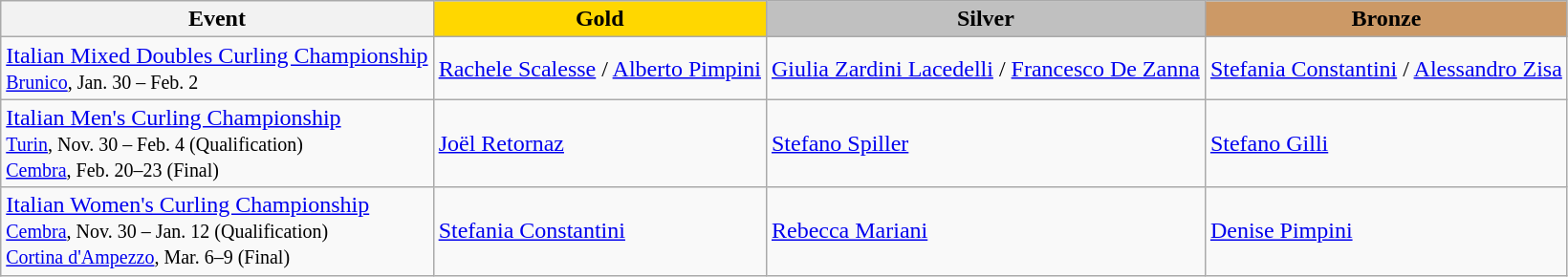<table class="wikitable">
<tr>
<th colspan=2>Event</th>
<th style="background:gold">Gold</th>
<th style="background:silver">Silver</th>
<th style="background:#cc9966">Bronze</th>
</tr>
<tr>
<td colspan="2"><a href='#'>Italian Mixed Doubles Curling Championship</a><br> <small><a href='#'>Brunico</a>, Jan. 30 – Feb. 2</small></td>
<td><a href='#'>Rachele Scalesse</a> / <a href='#'>Alberto Pimpini</a></td>
<td><a href='#'>Giulia Zardini Lacedelli</a> / <a href='#'>Francesco De Zanna</a></td>
<td><a href='#'>Stefania Constantini</a> / <a href='#'>Alessandro Zisa</a></td>
</tr>
<tr>
<td colspan="2"><a href='#'>Italian Men's Curling Championship</a> <br> <small><a href='#'>Turin</a>, Nov. 30 – Feb. 4 (Qualification) <br> <a href='#'>Cembra</a>, Feb. 20–23 (Final)</small></td>
<td><a href='#'>Joël Retornaz</a></td>
<td><a href='#'>Stefano Spiller</a></td>
<td><a href='#'>Stefano Gilli</a></td>
</tr>
<tr>
<td colspan="2"><a href='#'>Italian Women's Curling Championship</a> <br> <small><a href='#'>Cembra</a>, Nov. 30 – Jan. 12 (Qualification) <br> <a href='#'>Cortina d'Ampezzo</a>, Mar. 6–9 (Final)</small></td>
<td><a href='#'>Stefania Constantini</a></td>
<td><a href='#'>Rebecca Mariani</a></td>
<td><a href='#'>Denise Pimpini</a><br></td>
</tr>
</table>
